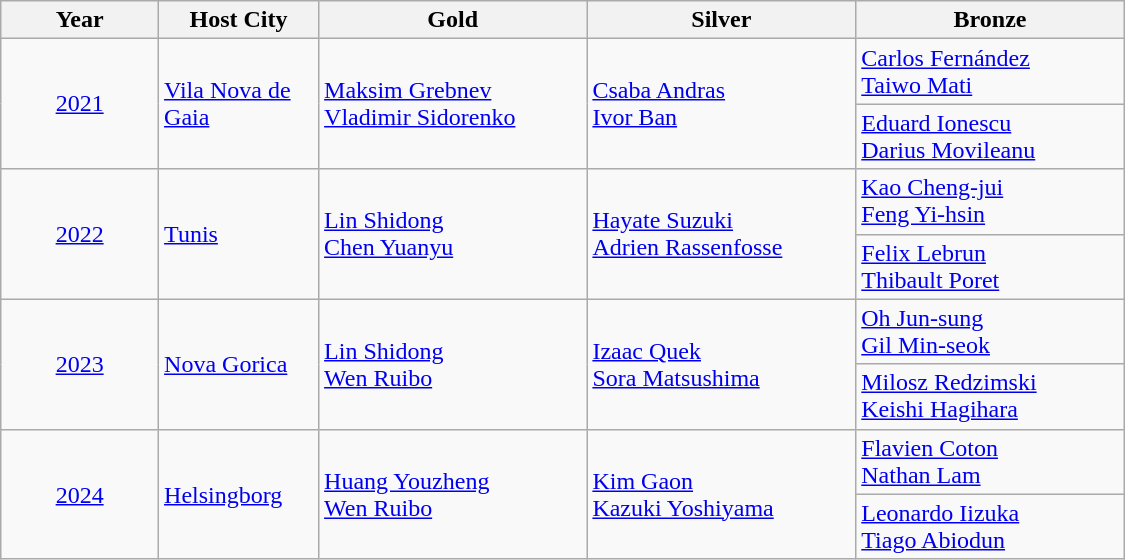<table class="wikitable" style="text-align: left; width: 750px;">
<tr>
<th width="100">Year</th>
<th width="100">Host City</th>
<th width="175">Gold</th>
<th width="175">Silver</th>
<th width="175">Bronze</th>
</tr>
<tr>
<td rowspan=2 style="text-align: center;"><a href='#'>2021</a></td>
<td rowspan=2><a href='#'>Vila Nova de Gaia</a></td>
<td rowspan=2> <a href='#'>Maksim Grebnev</a><br> <a href='#'>Vladimir Sidorenko</a></td>
<td rowspan=2> <a href='#'>Csaba Andras</a><br> <a href='#'>Ivor Ban</a></td>
<td> <a href='#'>Carlos Fernández</a><br> <a href='#'>Taiwo Mati</a></td>
</tr>
<tr>
<td> <a href='#'>Eduard Ionescu</a><br> <a href='#'>Darius Movileanu</a></td>
</tr>
<tr>
<td rowspan=2 style="text-align: center;"><a href='#'>2022</a></td>
<td rowspan=2><a href='#'>Tunis</a></td>
<td rowspan=2> <a href='#'>Lin Shidong</a><br> <a href='#'>Chen Yuanyu</a></td>
<td rowspan=2> <a href='#'>Hayate Suzuki</a><br> <a href='#'>Adrien Rassenfosse</a></td>
<td> <a href='#'>Kao Cheng-jui</a><br> <a href='#'>Feng Yi-hsin</a></td>
</tr>
<tr>
<td> <a href='#'>Felix Lebrun</a><br> <a href='#'>Thibault Poret</a></td>
</tr>
<tr>
<td rowspan="2" style="text-align: center;"><a href='#'>2023</a></td>
<td rowspan="2"><a href='#'>Nova Gorica</a></td>
<td rowspan="2"> <a href='#'>Lin Shidong</a><br> <a href='#'>Wen Ruibo</a></td>
<td rowspan=2> <a href='#'>Izaac Quek</a><br> <a href='#'>Sora Matsushima</a></td>
<td> <a href='#'>Oh Jun-sung</a><br> <a href='#'>Gil Min-seok</a></td>
</tr>
<tr>
<td> <a href='#'>Milosz Redzimski</a><br> <a href='#'>Keishi Hagihara</a></td>
</tr>
<tr>
<td rowspan=2 style="text-align: center;"><a href='#'>2024</a></td>
<td rowspan=2><a href='#'>Helsingborg</a></td>
<td rowspan=2> <a href='#'>Huang Youzheng</a><br> <a href='#'>Wen Ruibo</a></td>
<td rowspan=2> <a href='#'>Kim Gaon</a><br> <a href='#'>Kazuki Yoshiyama</a></td>
<td> <a href='#'>Flavien Coton</a><br> <a href='#'>Nathan Lam</a></td>
</tr>
<tr>
<td> <a href='#'>Leonardo Iizuka</a><br> <a href='#'>Tiago Abiodun</a></td>
</tr>
</table>
